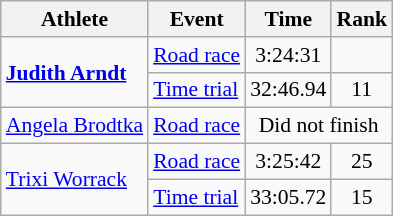<table class=wikitable style="font-size:90%">
<tr>
<th>Athlete</th>
<th>Event</th>
<th>Time</th>
<th>Rank</th>
</tr>
<tr align=center>
<td align=left rowspan=2><strong><a href='#'>Judith Arndt</a></strong></td>
<td align=left><a href='#'>Road race</a></td>
<td>3:24:31</td>
<td></td>
</tr>
<tr align=center>
<td align=left><a href='#'>Time trial</a></td>
<td>32:46.94</td>
<td>11</td>
</tr>
<tr align=center>
<td align=left><a href='#'>Angela Brodtka</a></td>
<td align=left><a href='#'>Road race</a></td>
<td colspan=2>Did not finish</td>
</tr>
<tr align=center>
<td align=left rowspan=2><a href='#'>Trixi Worrack</a></td>
<td align=left><a href='#'>Road race</a></td>
<td>3:25:42</td>
<td>25</td>
</tr>
<tr align=center>
<td align=left><a href='#'>Time trial</a></td>
<td>33:05.72</td>
<td>15</td>
</tr>
</table>
